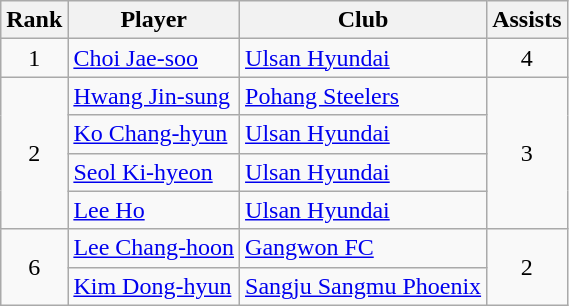<table class="wikitable">
<tr>
<th>Rank</th>
<th>Player</th>
<th>Club</th>
<th>Assists</th>
</tr>
<tr>
<td align=center rowspan=1>1</td>
<td> <a href='#'>Choi Jae-soo</a></td>
<td><a href='#'>Ulsan Hyundai</a></td>
<td align=center rowspan=1>4</td>
</tr>
<tr>
<td align=center rowspan=4>2</td>
<td> <a href='#'>Hwang Jin-sung</a></td>
<td><a href='#'>Pohang Steelers</a></td>
<td align=center rowspan=4>3</td>
</tr>
<tr>
<td> <a href='#'>Ko Chang-hyun</a></td>
<td><a href='#'>Ulsan Hyundai</a></td>
</tr>
<tr>
<td> <a href='#'>Seol Ki-hyeon</a></td>
<td><a href='#'>Ulsan Hyundai</a></td>
</tr>
<tr>
<td> <a href='#'>Lee Ho</a></td>
<td><a href='#'>Ulsan Hyundai</a></td>
</tr>
<tr>
<td align=center rowspan=2>6</td>
<td> <a href='#'>Lee Chang-hoon</a></td>
<td><a href='#'>Gangwon FC</a></td>
<td align=center rowspan=2>2</td>
</tr>
<tr>
<td> <a href='#'>Kim Dong-hyun</a></td>
<td><a href='#'>Sangju Sangmu Phoenix</a></td>
</tr>
</table>
